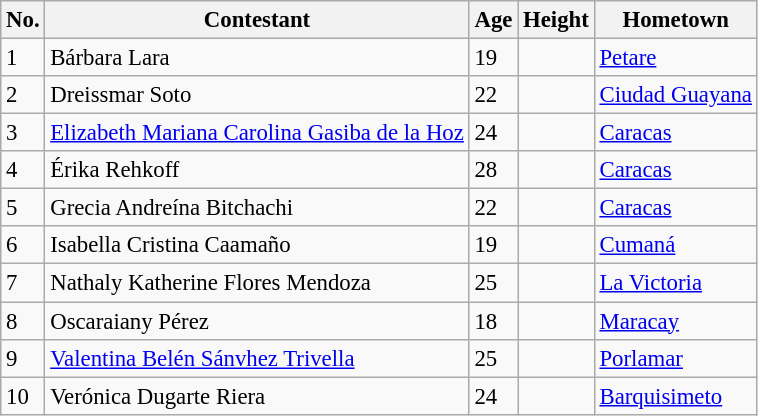<table class="wikitable sortable" style="font-size: 95%;">
<tr>
<th>No.</th>
<th>Contestant</th>
<th>Age</th>
<th>Height</th>
<th>Hometown</th>
</tr>
<tr>
<td>1</td>
<td>Bárbara Lara</td>
<td>19</td>
<td></td>
<td><a href='#'>Petare</a></td>
</tr>
<tr>
<td>2</td>
<td>Dreissmar Soto</td>
<td>22</td>
<td></td>
<td><a href='#'>Ciudad Guayana</a></td>
</tr>
<tr>
<td>3</td>
<td><a href='#'>Elizabeth Mariana Carolina Gasiba de la Hoz</a></td>
<td>24</td>
<td></td>
<td><a href='#'>Caracas</a></td>
</tr>
<tr>
<td>4</td>
<td>Érika Rehkoff</td>
<td>28</td>
<td></td>
<td><a href='#'>Caracas</a></td>
</tr>
<tr>
<td>5</td>
<td>Grecia Andreína Bitchachi</td>
<td>22</td>
<td></td>
<td><a href='#'>Caracas</a></td>
</tr>
<tr>
<td>6</td>
<td>Isabella Cristina Caamaño</td>
<td>19</td>
<td></td>
<td><a href='#'>Cumaná</a></td>
</tr>
<tr>
<td>7</td>
<td>Nathaly Katherine Flores Mendoza</td>
<td>25</td>
<td></td>
<td><a href='#'>La Victoria</a></td>
</tr>
<tr>
<td>8</td>
<td>Oscaraiany Pérez</td>
<td>18</td>
<td></td>
<td><a href='#'>Maracay</a></td>
</tr>
<tr>
<td>9</td>
<td><a href='#'>Valentina Belén Sánvhez Trivella</a></td>
<td>25</td>
<td></td>
<td><a href='#'>Porlamar</a></td>
</tr>
<tr>
<td>10</td>
<td>Verónica Dugarte Riera</td>
<td>24</td>
<td></td>
<td><a href='#'>Barquisimeto</a></td>
</tr>
</table>
